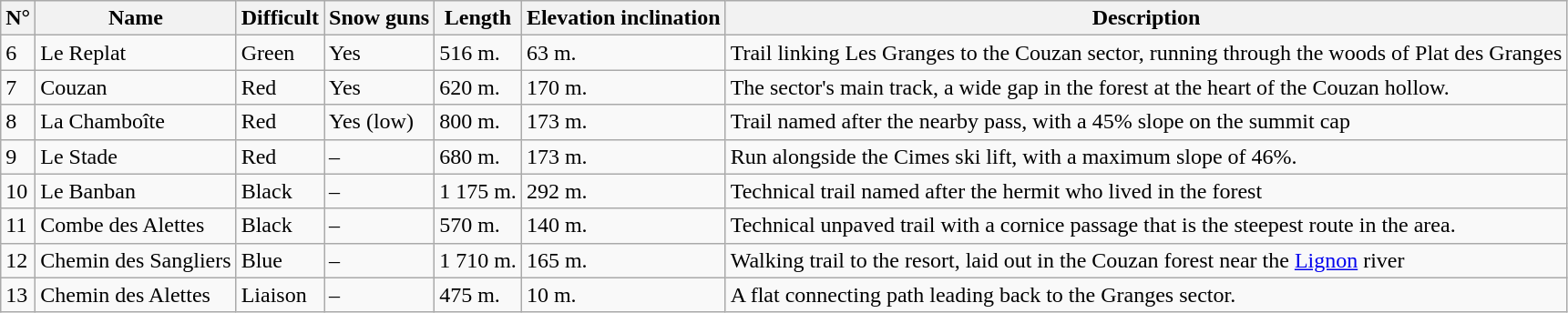<table class="wikitable">
<tr>
<th>N°</th>
<th>Name</th>
<th>Difficult</th>
<th>Snow guns</th>
<th>Length</th>
<th>Elevation inclination</th>
<th>Description</th>
</tr>
<tr>
<td>6</td>
<td>Le Replat</td>
<td>Green</td>
<td>Yes</td>
<td>516 m.</td>
<td>63 m.</td>
<td>Trail linking Les Granges to the Couzan sector, running through the woods of Plat des Granges</td>
</tr>
<tr>
<td>7</td>
<td>Couzan</td>
<td>Red</td>
<td>Yes</td>
<td>620 m.</td>
<td>170 m.</td>
<td>The sector's main track, a wide gap in the forest at the heart of the Couzan hollow.</td>
</tr>
<tr>
<td>8</td>
<td>La Chamboîte</td>
<td>Red</td>
<td>Yes (low)</td>
<td>800 m.</td>
<td>173 m.</td>
<td>Trail named after the nearby pass, with a 45% slope on the summit cap</td>
</tr>
<tr>
<td>9</td>
<td>Le Stade</td>
<td>Red</td>
<td>–</td>
<td>680 m.</td>
<td>173 m.</td>
<td>Run alongside the Cimes ski lift, with a maximum slope of 46%.</td>
</tr>
<tr>
<td>10</td>
<td>Le Banban</td>
<td>Black</td>
<td>–</td>
<td>1 175 m.</td>
<td>292 m.</td>
<td>Technical trail named after the hermit who lived in the forest</td>
</tr>
<tr>
<td>11</td>
<td>Combe des Alettes</td>
<td>Black</td>
<td>–</td>
<td>570 m.</td>
<td>140 m.</td>
<td>Technical unpaved trail with a cornice passage that is the steepest route in the area.</td>
</tr>
<tr>
<td>12</td>
<td>Chemin des Sangliers</td>
<td>Blue</td>
<td>–</td>
<td>1 710 m.</td>
<td>165 m.</td>
<td>Walking trail to the resort, laid out in the Couzan forest near the <a href='#'>Lignon</a> river</td>
</tr>
<tr>
<td>13</td>
<td>Chemin des Alettes</td>
<td>Liaison</td>
<td>–</td>
<td>475 m.</td>
<td>10 m.</td>
<td>A flat connecting path leading back to the Granges sector.</td>
</tr>
</table>
